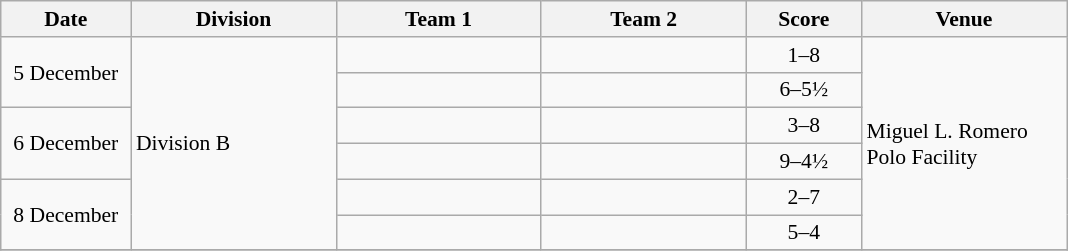<table class="wikitable" style="font-size: 90%;">
<tr>
<th width="80">Date</th>
<th width="130">Division</th>
<th width="130">Team 1</th>
<th width="130">Team 2</th>
<th width="70">Score</th>
<th width="130">Venue</th>
</tr>
<tr>
<td align="center" rowspan="2">5 December</td>
<td rowspan=6>Division B</td>
<td></td>
<td><strong></strong></td>
<td align=center>1–8 <br> </td>
<td rowspan=6>Miguel L. Romero Polo Facility</td>
</tr>
<tr>
<td><strong></strong></td>
<td></td>
<td align=center>6–5½ <br> </td>
</tr>
<tr>
<td align="center" rowspan="2">6 December</td>
<td></td>
<td><strong></strong></td>
<td align=center>3–8 <br></td>
</tr>
<tr>
<td><strong></strong></td>
<td></td>
<td align=center>9–4½ <br></td>
</tr>
<tr>
<td align="center" rowspan="2">8 December</td>
<td></td>
<td><strong></strong></td>
<td align=center>2–7 <br></td>
</tr>
<tr>
<td><strong></strong></td>
<td></td>
<td align=center>5–4 <br></td>
</tr>
<tr>
</tr>
</table>
